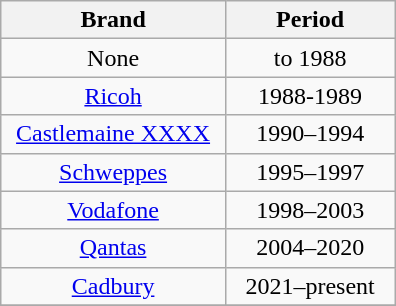<table class="wikitable sticky-header" style="text-align:center; display:inline-table;">
<tr>
<th scope="col" style="width:8.9em;">Brand</th>
<th scope="col" style="width:6.6em;">Period</th>
</tr>
<tr>
<td>None</td>
<td>to 1988</td>
</tr>
<tr>
<td><a href='#'>Ricoh</a></td>
<td>1988-1989</td>
</tr>
<tr>
<td><a href='#'>Castlemaine XXXX</a></td>
<td>1990–1994</td>
</tr>
<tr>
<td><a href='#'>Schweppes</a></td>
<td>1995–1997</td>
</tr>
<tr>
<td><a href='#'>Vodafone</a></td>
<td>1998–2003</td>
</tr>
<tr>
<td><a href='#'>Qantas</a></td>
<td>2004–2020</td>
</tr>
<tr>
<td><a href='#'>Cadbury</a></td>
<td>2021–present</td>
</tr>
<tr>
</tr>
</table>
